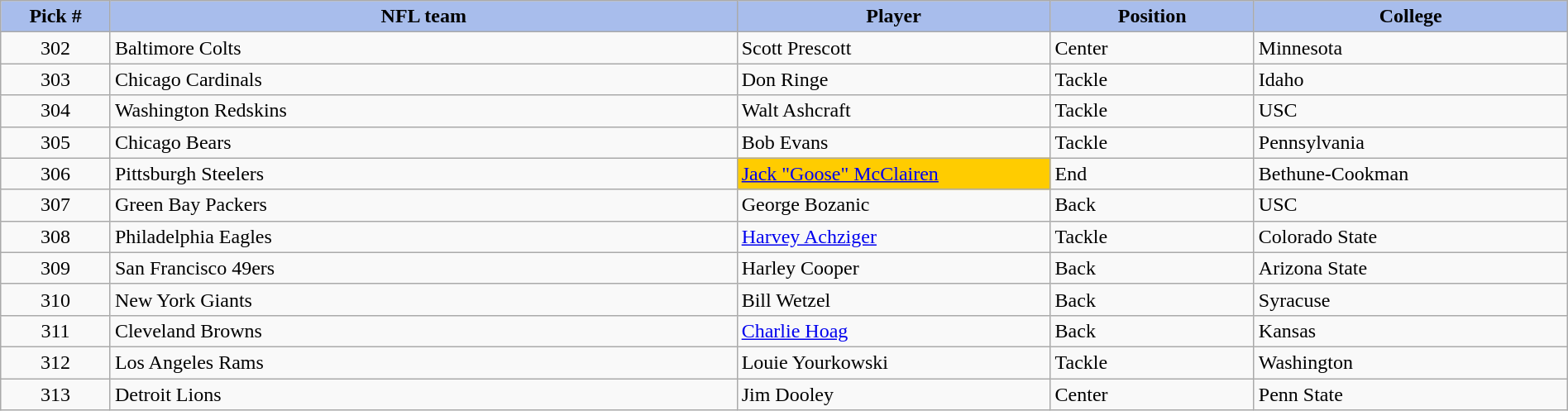<table class="wikitable sortable sortable" style="width: 100%">
<tr>
<th style="background:#a8bdec; width:7%;">Pick #</th>
<th style="width:40%; background:#a8bdec;">NFL team</th>
<th style="width:20%; background:#a8bdec;">Player</th>
<th style="width:13%; background:#a8bdec;">Position</th>
<th style="background:#A8BDEC;">College</th>
</tr>
<tr>
<td align=center>302</td>
<td>Baltimore Colts</td>
<td>Scott Prescott</td>
<td>Center</td>
<td>Minnesota</td>
</tr>
<tr>
<td align=center>303</td>
<td>Chicago Cardinals</td>
<td>Don Ringe</td>
<td>Tackle</td>
<td>Idaho</td>
</tr>
<tr>
<td align=center>304</td>
<td>Washington Redskins</td>
<td>Walt Ashcraft</td>
<td>Tackle</td>
<td>USC</td>
</tr>
<tr>
<td align=center>305</td>
<td>Chicago Bears</td>
<td>Bob Evans</td>
<td>Tackle</td>
<td>Pennsylvania</td>
</tr>
<tr>
<td align=center>306</td>
<td>Pittsburgh Steelers</td>
<td bgcolor="#FFCC00"><a href='#'>Jack "Goose" McClairen</a></td>
<td>End</td>
<td>Bethune-Cookman</td>
</tr>
<tr>
<td align=center>307</td>
<td>Green Bay Packers</td>
<td>George Bozanic</td>
<td>Back</td>
<td>USC</td>
</tr>
<tr>
<td align=center>308</td>
<td>Philadelphia Eagles</td>
<td><a href='#'>Harvey Achziger</a></td>
<td>Tackle</td>
<td>Colorado State</td>
</tr>
<tr>
<td align=center>309</td>
<td>San Francisco 49ers</td>
<td>Harley Cooper</td>
<td>Back</td>
<td>Arizona State</td>
</tr>
<tr>
<td align=center>310</td>
<td>New York Giants</td>
<td>Bill Wetzel</td>
<td>Back</td>
<td>Syracuse</td>
</tr>
<tr>
<td align=center>311</td>
<td>Cleveland Browns</td>
<td><a href='#'>Charlie Hoag</a></td>
<td>Back</td>
<td>Kansas</td>
</tr>
<tr>
<td align=center>312</td>
<td>Los Angeles Rams</td>
<td>Louie Yourkowski</td>
<td>Tackle</td>
<td>Washington</td>
</tr>
<tr>
<td align=center>313</td>
<td>Detroit Lions</td>
<td>Jim Dooley</td>
<td>Center</td>
<td>Penn State</td>
</tr>
</table>
